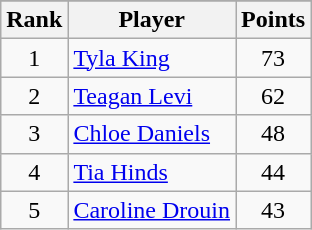<table class="wikitable sortable" style="text-align:center; margin-bottom:0;">
<tr>
</tr>
<tr>
<th>Rank</th>
<th>Player</th>
<th>Points</th>
</tr>
<tr>
<td>1</td>
<td align=left> <a href='#'>Tyla King</a></td>
<td>73</td>
</tr>
<tr>
<td>2</td>
<td align=left> <a href='#'>Teagan Levi</a></td>
<td>62</td>
</tr>
<tr>
<td>3</td>
<td align=left> <a href='#'>Chloe Daniels</a></td>
<td>48</td>
</tr>
<tr>
<td>4</td>
<td align=left> <a href='#'>Tia Hinds</a></td>
<td>44</td>
</tr>
<tr>
<td>5</td>
<td align=left> <a href='#'>Caroline Drouin</a></td>
<td>43</td>
</tr>
</table>
